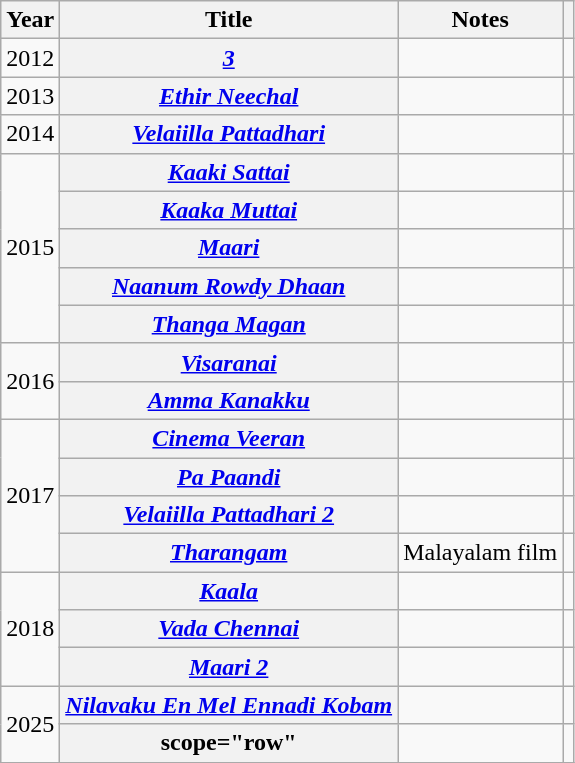<table class="wikitable plainrowheaders sortable">
<tr>
<th scope="col">Year</th>
<th scope="col">Title</th>
<th scope="col">Notes</th>
<th scope="col" class="unsortable"></th>
</tr>
<tr>
<td>2012</td>
<th scope="row"><em><a href='#'>3</a></em></th>
<td></td>
<td style="text-align: center;"></td>
</tr>
<tr>
<td>2013</td>
<th scope="row"><em><a href='#'>Ethir  Neechal</a></em></th>
<td></td>
<td style="text-align: center;"></td>
</tr>
<tr>
<td>2014</td>
<th scope="row"><em><a href='#'>Velaiilla Pattadhari</a></em></th>
<td></td>
<td style="text-align: center;"></td>
</tr>
<tr>
<td rowspan="5">2015</td>
<th scope="row"><em><a href='#'>Kaaki Sattai</a></em></th>
<td></td>
<td style="text-align: center;"></td>
</tr>
<tr>
<th scope="row"><em><a href='#'>Kaaka Muttai</a></em></th>
<td></td>
<td style="text-align: center;"></td>
</tr>
<tr>
<th scope="row"><em><a href='#'>Maari</a></em></th>
<td></td>
<td style="text-align: center;"></td>
</tr>
<tr>
<th scope="row"><em><a href='#'>Naanum Rowdy Dhaan</a></em></th>
<td></td>
<td style="text-align: center;"></td>
</tr>
<tr>
<th scope="row"><em><a href='#'>Thanga Magan</a></em></th>
<td></td>
<td style="text-align: center;"></td>
</tr>
<tr>
<td rowspan="2">2016</td>
<th scope="row"><em><a href='#'>Visaranai</a></em></th>
<td></td>
<td style="text-align: center;"></td>
</tr>
<tr>
<th scope="row"><em><a href='#'>Amma Kanakku</a></em></th>
<td></td>
<td style="text-align: center;"></td>
</tr>
<tr>
<td rowspan="4">2017</td>
<th scope="row"><em><a href='#'>Cinema Veeran</a></em></th>
<td></td>
<td style="text-align: center;"></td>
</tr>
<tr>
<th scope="row"><em><a href='#'>Pa Paandi</a></em></th>
<td></td>
<td style="text-align: center;"></td>
</tr>
<tr>
<th scope="row"><em><a href='#'>Velaiilla Pattadhari 2</a></em></th>
<td></td>
<td style="text-align: center;"></td>
</tr>
<tr>
<th scope="row"><em><a href='#'>Tharangam</a></em></th>
<td>Malayalam film</td>
<td style="text-align: center;"></td>
</tr>
<tr>
<td rowspan="3">2018</td>
<th scope="row"><em><a href='#'>Kaala</a></em></th>
<td></td>
<td style="text-align: center;"></td>
</tr>
<tr>
<th scope="row"><em><a href='#'>Vada Chennai</a></em></th>
<td></td>
<td style="text-align: center;"></td>
</tr>
<tr>
<th scope="row"><em><a href='#'>Maari 2</a></em></th>
<td></td>
<td style="text-align: center;"></td>
</tr>
<tr>
<td rowspan=2>2025</td>
<th scope="row"><em><a href='#'>Nilavaku En Mel Ennadi Kobam</a></em></th>
<td></td>
<td style="text-align: center;"></td>
</tr>
<tr>
<th>scope="row" </th>
<td></td>
<td style="text-align: center;"></td>
</tr>
<tr>
</tr>
</table>
